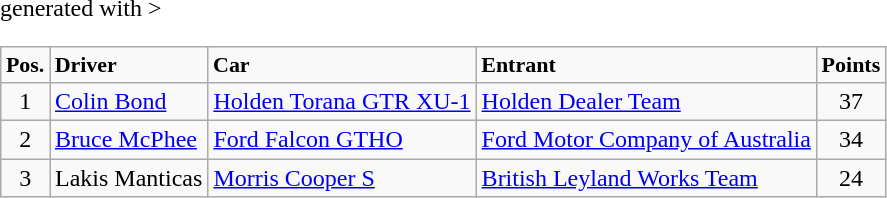<table class="wikitable" <hiddentext>generated with >
<tr style="font-size:11pt;font-weight:bold">
<td align="center">Pos.</td>
<td>Driver</td>
<td>Car</td>
<td>Entrant</td>
<td align="center">Points</td>
</tr>
<tr>
<td align="center">1</td>
<td><a href='#'>Colin Bond</a></td>
<td><a href='#'>Holden Torana GTR XU-1</a></td>
<td><a href='#'>Holden Dealer Team</a></td>
<td align="center">37</td>
</tr>
<tr>
<td align="center">2</td>
<td><a href='#'>Bruce McPhee</a></td>
<td><a href='#'>Ford Falcon GTHO</a></td>
<td><a href='#'>Ford Motor Company of Australia</a></td>
<td align="center">34</td>
</tr>
<tr>
<td align="center">3</td>
<td>Lakis Manticas</td>
<td><a href='#'>Morris Cooper S</a></td>
<td><a href='#'>British Leyland Works Team</a></td>
<td align="center">24</td>
</tr>
</table>
